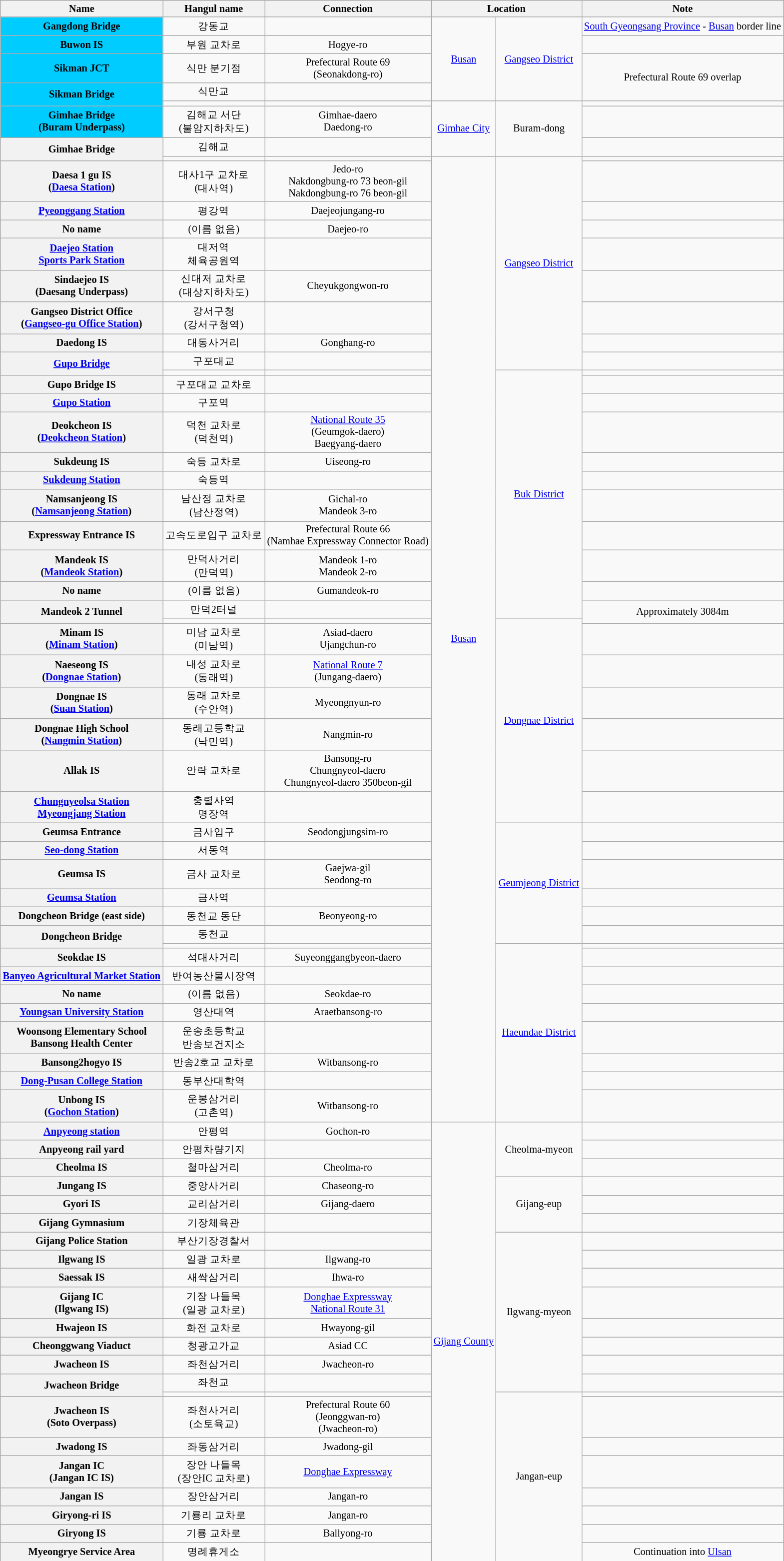<table class="wikitable" style="font-size: 85%; text-align: center;">
<tr>
<th>Name </th>
<th>Hangul name</th>
<th>Connection</th>
<th colspan="2">Location</th>
<th>Note</th>
</tr>
<tr>
<th style="background-color: #00CCFF;">Gangdong Bridge</th>
<td>강동교</td>
<td></td>
<td rowspan=4><a href='#'>Busan</a></td>
<td rowspan=4><a href='#'>Gangseo District</a></td>
<td><a href='#'>South Gyeongsang Province</a> - <a href='#'>Busan</a> border line</td>
</tr>
<tr>
<th style="background-color: #00CCFF;">Buwon IS</th>
<td>부원 교차로</td>
<td>Hogye-ro</td>
<td></td>
</tr>
<tr>
<th style="background-color: #00CCFF;">Sikman JCT</th>
<td>식만 분기점</td>
<td>Prefectural Route 69<br>(Seonakdong-ro)</td>
<td rowspan=2>Prefectural Route 69 overlap</td>
</tr>
<tr>
<th rowspan=2 style="background-color: #00CCFF;">Sikman Bridge</th>
<td>식만교</td>
<td></td>
</tr>
<tr>
<td></td>
<td></td>
<td rowspan=3><a href='#'>Gimhae City</a></td>
<td rowspan=3>Buram-dong</td>
<td></td>
</tr>
<tr>
<th style="background-color: #00CCFF;">Gimhae Bridge<br>(Buram Underpass)</th>
<td>김해교 서단<br>(불암지하차도)</td>
<td>Gimhae-daero<br>Daedong-ro</td>
<td></td>
</tr>
<tr>
<th rowspan=2>Gimhae Bridge</th>
<td>김해교</td>
<td></td>
<td></td>
</tr>
<tr>
<td></td>
<td></td>
<td rowspan=42><a href='#'>Busan</a></td>
<td rowspan=9><a href='#'>Gangseo District</a></td>
<td></td>
</tr>
<tr>
<th>Daesa 1 gu IS<br>(<a href='#'>Daesa Station</a>)</th>
<td>대사1구 교차로<br>(대사역)</td>
<td>Jedo-ro<br>Nakdongbung-ro 73 beon-gil<br>Nakdongbung-ro 76 beon-gil</td>
<td></td>
</tr>
<tr>
<th><a href='#'>Pyeonggang Station</a></th>
<td>평강역</td>
<td>Daejeojungang-ro</td>
<td></td>
</tr>
<tr>
<th>No name</th>
<td>(이름 없음)</td>
<td>Daejeo-ro</td>
<td></td>
</tr>
<tr>
<th><a href='#'>Daejeo Station</a><br><a href='#'>Sports Park Station</a></th>
<td>대저역<br>체육공원역</td>
<td></td>
<td></td>
</tr>
<tr>
<th>Sindaejeo IS<br>(Daesang Underpass)</th>
<td>신대저 교차로<br>(대상지하차도)</td>
<td>Cheyukgongwon-ro</td>
<td></td>
</tr>
<tr>
<th>Gangseo District Office<br>(<a href='#'>Gangseo-gu Office Station</a>)</th>
<td>강서구청<br>(강서구청역)</td>
<td></td>
<td></td>
</tr>
<tr>
<th>Daedong IS</th>
<td>대동사거리</td>
<td>Gonghang-ro</td>
<td></td>
</tr>
<tr>
<th rowspan=2><a href='#'>Gupo Bridge</a></th>
<td>구포대교</td>
<td></td>
<td></td>
</tr>
<tr>
<td></td>
<td></td>
<td rowspan=11><a href='#'>Buk District</a></td>
<td></td>
</tr>
<tr>
<th>Gupo Bridge IS</th>
<td>구포대교 교차로</td>
<td></td>
<td></td>
</tr>
<tr>
<th><a href='#'>Gupo Station</a></th>
<td>구포역</td>
<td></td>
<td></td>
</tr>
<tr>
<th>Deokcheon IS<br>(<a href='#'>Deokcheon Station</a>)</th>
<td>덕천 교차로<br>(덕천역)</td>
<td><a href='#'>National Route 35</a><br>(Geumgok-daero)<br>Baegyang-daero</td>
<td></td>
</tr>
<tr>
<th>Sukdeung IS</th>
<td>숙등 교차로</td>
<td>Uiseong-ro</td>
<td></td>
</tr>
<tr>
<th><a href='#'>Sukdeung Station</a></th>
<td>숙등역</td>
<td></td>
<td></td>
</tr>
<tr>
<th>Namsanjeong IS<br>(<a href='#'>Namsanjeong Station</a>)</th>
<td>남산정 교차로<br>(남산정역)</td>
<td>Gichal-ro<br>Mandeok 3-ro</td>
<td></td>
</tr>
<tr>
<th>Expressway Entrance IS</th>
<td>고속도로입구 교차로</td>
<td>Prefectural Route 66<br>(Namhae Expressway Connector Road)</td>
<td></td>
</tr>
<tr>
<th>Mandeok IS<br>(<a href='#'>Mandeok Station</a>)</th>
<td>만덕사거리<br>(만덕역)</td>
<td>Mandeok 1-ro<br>Mandeok 2-ro</td>
<td></td>
</tr>
<tr>
<th>No name</th>
<td>(이름 없음)</td>
<td>Gumandeok-ro</td>
<td></td>
</tr>
<tr>
<th rowspan=2>Mandeok 2 Tunnel</th>
<td>만덕2터널</td>
<td></td>
<td rowspan=2>Approximately 3084m</td>
</tr>
<tr>
<td></td>
<td></td>
<td rowspan=7><a href='#'>Dongnae District</a></td>
</tr>
<tr>
<th>Minam IS<br>(<a href='#'>Minam Station</a>)</th>
<td>미남 교차로<br>(미남역)</td>
<td>Asiad-daero<br>Ujangchun-ro</td>
<td></td>
</tr>
<tr>
<th>Naeseong IS<br>(<a href='#'>Dongnae Station</a>)</th>
<td>내성 교차로<br>(동래역)</td>
<td><a href='#'>National Route 7</a><br>(Jungang-daero)</td>
<td></td>
</tr>
<tr>
<th>Dongnae IS<br>(<a href='#'>Suan Station</a>)</th>
<td>동래 교차로<br>(수안역)</td>
<td>Myeongnyun-ro</td>
<td></td>
</tr>
<tr>
<th>Dongnae High School<br>(<a href='#'>Nangmin Station</a>)</th>
<td>동래고등학교<br>(낙민역)</td>
<td>Nangmin-ro</td>
<td></td>
</tr>
<tr>
<th>Allak IS</th>
<td>안락 교차로</td>
<td>Bansong-ro<br>Chungnyeol-daero<br>Chungnyeol-daero 350beon-gil</td>
<td></td>
</tr>
<tr>
<th><a href='#'>Chungnyeolsa Station</a><br><a href='#'>Myeongjang Station</a></th>
<td>충렬사역<br>명장역</td>
<td></td>
<td></td>
</tr>
<tr>
<th>Geumsa Entrance</th>
<td>금사입구</td>
<td>Seodongjungsim-ro</td>
<td rowspan=6><a href='#'>Geumjeong District</a></td>
<td></td>
</tr>
<tr>
<th><a href='#'>Seo-dong Station</a></th>
<td>서동역</td>
<td></td>
<td></td>
</tr>
<tr>
<th>Geumsa IS</th>
<td>금사 교차로</td>
<td>Gaejwa-gil<br>Seodong-ro</td>
<td></td>
</tr>
<tr>
<th><a href='#'>Geumsa Station</a></th>
<td>금사역</td>
<td></td>
<td></td>
</tr>
<tr>
<th>Dongcheon Bridge (east side)</th>
<td>동천교 동단</td>
<td>Beonyeong-ro</td>
<td></td>
</tr>
<tr>
<th rowspan=2>Dongcheon Bridge</th>
<td>동천교</td>
<td></td>
<td></td>
</tr>
<tr>
<td></td>
<td></td>
<td rowspan=9><a href='#'>Haeundae District</a></td>
<td></td>
</tr>
<tr>
<th>Seokdae IS</th>
<td>석대사거리</td>
<td>Suyeonggangbyeon-daero</td>
<td></td>
</tr>
<tr>
<th><a href='#'>Banyeo Agricultural Market Station</a></th>
<td>반여농산물시장역</td>
<td></td>
<td></td>
</tr>
<tr>
<th>No name</th>
<td>(이름 없음)</td>
<td>Seokdae-ro</td>
<td></td>
</tr>
<tr>
<th><a href='#'>Youngsan University Station</a></th>
<td>영산대역</td>
<td>Araetbansong-ro</td>
<td></td>
</tr>
<tr>
<th>Woonsong Elementary School<br>Bansong Health Center</th>
<td>운송초등학교<br>반송보건지소</td>
<td></td>
<td></td>
</tr>
<tr>
<th>Bansong2hogyo IS</th>
<td>반송2호교 교차로</td>
<td>Witbansong-ro</td>
<td></td>
</tr>
<tr>
<th><a href='#'>Dong-Pusan College Station</a></th>
<td>동부산대학역</td>
<td></td>
<td></td>
</tr>
<tr>
<th>Unbong IS<br>(<a href='#'>Gochon Station</a>)</th>
<td>운봉삼거리<br>(고촌역)</td>
<td>Witbansong-ro</td>
<td></td>
</tr>
<tr>
<th><a href='#'>Anpyeong station</a></th>
<td>안평역</td>
<td>Gochon-ro</td>
<td rowspan=22><a href='#'>Gijang County</a></td>
<td rowspan=3>Cheolma-myeon</td>
<td></td>
</tr>
<tr>
<th>Anpyeong rail yard</th>
<td>안평차량기지</td>
<td></td>
<td></td>
</tr>
<tr>
<th>Cheolma IS</th>
<td>철마삼거리</td>
<td>Cheolma-ro</td>
<td></td>
</tr>
<tr>
<th>Jungang IS</th>
<td>중앙사거리</td>
<td>Chaseong-ro</td>
<td rowspan=3>Gijang-eup</td>
<td></td>
</tr>
<tr>
<th>Gyori IS</th>
<td>교리삼거리</td>
<td>Gijang-daero</td>
<td></td>
</tr>
<tr>
<th>Gijang Gymnasium</th>
<td>기장체육관</td>
<td></td>
<td></td>
</tr>
<tr>
<th>Gijang Police Station</th>
<td>부산기장경찰서</td>
<td></td>
<td rowspan=8>Ilgwang-myeon</td>
<td></td>
</tr>
<tr>
<th>Ilgwang IS</th>
<td>일광 교차로</td>
<td>Ilgwang-ro</td>
<td></td>
</tr>
<tr>
<th>Saessak IS</th>
<td>새싹삼거리</td>
<td>Ihwa-ro</td>
<td></td>
</tr>
<tr>
<th>Gijang IC<br>(Ilgwang IS)</th>
<td>기장 나들목<br>(일광 교차로)</td>
<td><a href='#'>Donghae Expressway</a><br><a href='#'>National Route 31</a></td>
<td></td>
</tr>
<tr>
<th>Hwajeon IS</th>
<td>화전 교차로</td>
<td>Hwayong-gil</td>
<td></td>
</tr>
<tr>
<th>Cheonggwang Viaduct</th>
<td>청광고가교</td>
<td>Asiad CC</td>
<td></td>
</tr>
<tr>
<th>Jwacheon IS</th>
<td>좌천삼거리</td>
<td>Jwacheon-ro</td>
<td></td>
</tr>
<tr>
<th rowspan=2>Jwacheon Bridge</th>
<td>좌천교</td>
<td></td>
<td></td>
</tr>
<tr>
<td></td>
<td></td>
<td rowspan=8>Jangan-eup</td>
<td></td>
</tr>
<tr>
<th>Jwacheon IS<br>(Soto Overpass)</th>
<td>좌천사거리<br>(소토육교)</td>
<td>Prefectural Route 60<br>(Jeonggwan-ro)<br>(Jwacheon-ro)</td>
<td></td>
</tr>
<tr>
<th>Jwadong IS</th>
<td>좌동삼거리</td>
<td>Jwadong-gil</td>
<td></td>
</tr>
<tr>
<th>Jangan IC<br>(Jangan IC IS)</th>
<td>장안 나들목<br>(장안IC 교차로)</td>
<td><a href='#'>Donghae Expressway</a></td>
<td></td>
</tr>
<tr>
<th>Jangan IS</th>
<td>장안삼거리</td>
<td>Jangan-ro</td>
<td></td>
</tr>
<tr>
<th>Giryong-ri IS</th>
<td>기룡리 교차로</td>
<td>Jangan-ro</td>
<td></td>
</tr>
<tr>
<th>Giryong IS</th>
<td>기룡 교차로</td>
<td>Ballyong-ro</td>
<td></td>
</tr>
<tr>
<th>Myeongrye Service Area</th>
<td>명례휴게소</td>
<td></td>
<td>Continuation into <a href='#'>Ulsan</a></td>
</tr>
<tr>
</tr>
</table>
